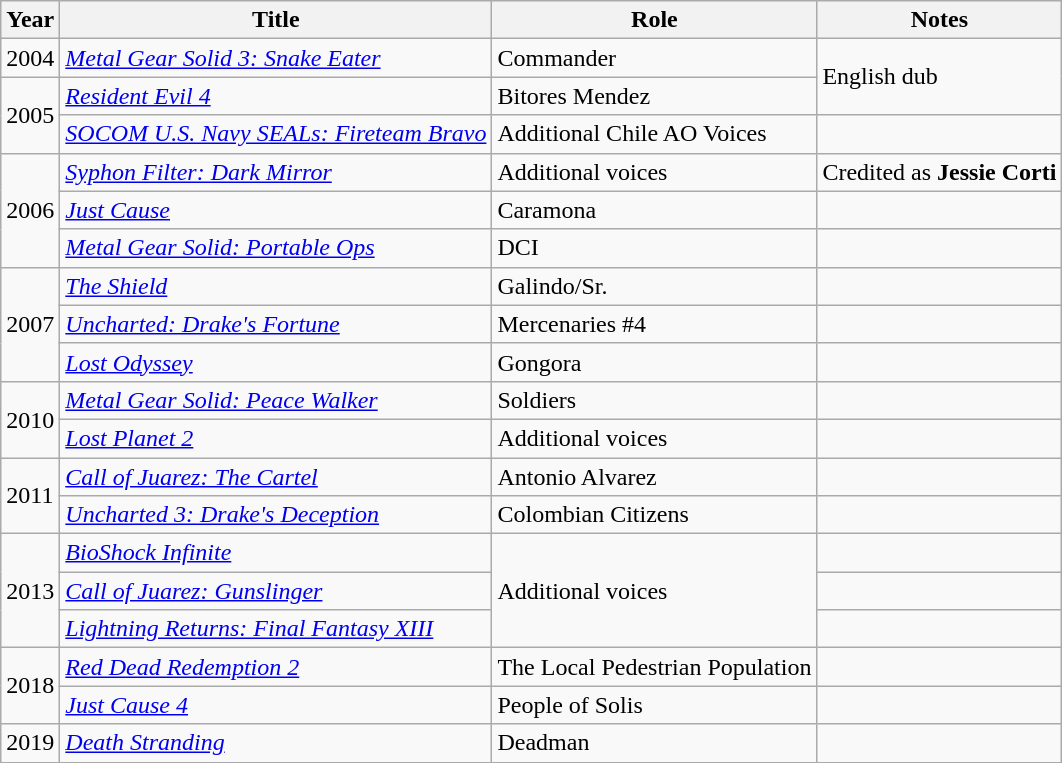<table class="wikitable sortable">
<tr>
<th>Year</th>
<th>Title</th>
<th>Role</th>
<th>Notes</th>
</tr>
<tr>
<td>2004</td>
<td><em><a href='#'>Metal Gear Solid 3: Snake Eater</a></em></td>
<td>Commander</td>
<td rowspan=2>English dub</td>
</tr>
<tr>
<td rowspan=2>2005</td>
<td><em><a href='#'>Resident Evil 4</a></em></td>
<td>Bitores Mendez</td>
</tr>
<tr>
<td><em><a href='#'>SOCOM U.S. Navy SEALs: Fireteam Bravo</a></em></td>
<td>Additional Chile AO Voices</td>
<td></td>
</tr>
<tr>
<td rowspan=3>2006</td>
<td><em><a href='#'>Syphon Filter: Dark Mirror</a></em></td>
<td>Additional voices</td>
<td>Credited as <strong>Jessie Corti</strong></td>
</tr>
<tr>
<td><em><a href='#'>Just Cause</a></em></td>
<td>Caramona</td>
<td></td>
</tr>
<tr>
<td><em><a href='#'>Metal Gear Solid: Portable Ops</a></em></td>
<td>DCI</td>
<td></td>
</tr>
<tr>
<td rowspan=3>2007</td>
<td><em><a href='#'>The Shield</a></em></td>
<td>Galindo/Sr.</td>
<td></td>
</tr>
<tr>
<td><em><a href='#'>Uncharted: Drake's Fortune</a></em></td>
<td>Mercenaries #4</td>
<td></td>
</tr>
<tr>
<td><em><a href='#'>Lost Odyssey</a></em></td>
<td>Gongora</td>
<td></td>
</tr>
<tr>
<td rowspan=2>2010</td>
<td><em><a href='#'>Metal Gear Solid: Peace Walker</a></em></td>
<td>Soldiers</td>
<td></td>
</tr>
<tr>
<td><em><a href='#'>Lost Planet 2</a></em></td>
<td>Additional voices</td>
<td></td>
</tr>
<tr>
<td rowspan=2>2011</td>
<td><em><a href='#'>Call of Juarez: The Cartel</a></em></td>
<td>Antonio Alvarez</td>
<td></td>
</tr>
<tr>
<td><em><a href='#'>Uncharted 3: Drake's Deception</a></em></td>
<td>Colombian Citizens</td>
<td></td>
</tr>
<tr>
<td rowspan=3>2013</td>
<td><em><a href='#'>BioShock Infinite</a></em></td>
<td rowspan=3>Additional voices</td>
<td></td>
</tr>
<tr>
<td><em><a href='#'>Call of Juarez: Gunslinger</a></em></td>
<td></td>
</tr>
<tr>
<td><em><a href='#'>Lightning Returns: Final Fantasy XIII</a></em></td>
<td></td>
</tr>
<tr>
<td rowspan=2>2018</td>
<td><em><a href='#'>Red Dead Redemption 2</a></em></td>
<td>The Local Pedestrian Population</td>
<td></td>
</tr>
<tr>
<td><em><a href='#'>Just Cause 4</a></em></td>
<td>People of Solis</td>
<td></td>
</tr>
<tr>
<td>2019</td>
<td><em><a href='#'>Death Stranding</a></em></td>
<td>Deadman</td>
<td></td>
</tr>
<tr>
</tr>
</table>
